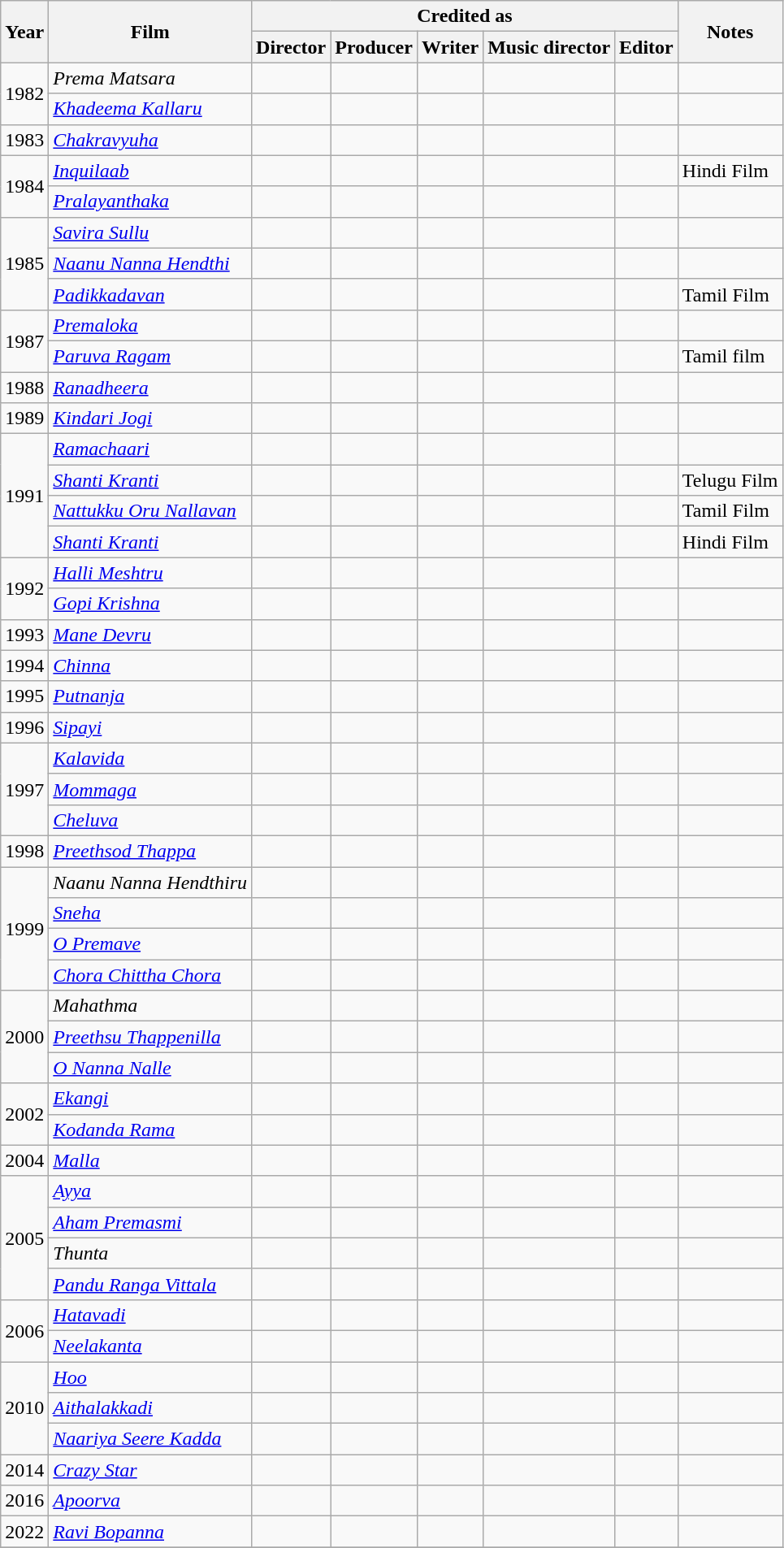<table class="wikitable sortable">
<tr>
<th rowspan="2">Year</th>
<th rowspan="2">Film</th>
<th colspan="5">Credited as</th>
<th rowspan="2" class="unsortable">Notes</th>
</tr>
<tr>
<th>Director</th>
<th>Producer</th>
<th>Writer</th>
<th>Music director</th>
<th>Editor</th>
</tr>
<tr>
<td rowspan="2">1982</td>
<td><em>Prema Matsara</em></td>
<td></td>
<td></td>
<td></td>
<td></td>
<td></td>
<td></td>
</tr>
<tr>
<td><em><a href='#'>Khadeema Kallaru</a></em></td>
<td></td>
<td></td>
<td></td>
<td></td>
<td></td>
<td></td>
</tr>
<tr>
<td>1983</td>
<td><a href='#'><em>Chakravyuha</em></a></td>
<td></td>
<td></td>
<td></td>
<td></td>
<td></td>
<td></td>
</tr>
<tr>
<td rowspan="2">1984</td>
<td><a href='#'><em>Inquilaab</em></a></td>
<td></td>
<td></td>
<td></td>
<td></td>
<td></td>
<td>Hindi Film</td>
</tr>
<tr>
<td><em><a href='#'>Pralayanthaka</a></em></td>
<td></td>
<td></td>
<td></td>
<td></td>
<td></td>
<td></td>
</tr>
<tr>
<td rowspan="3">1985</td>
<td><em><a href='#'>Savira Sullu</a></em></td>
<td></td>
<td></td>
<td></td>
<td></td>
<td></td>
<td></td>
</tr>
<tr>
<td><em><a href='#'>Naanu Nanna Hendthi</a></em></td>
<td></td>
<td></td>
<td></td>
<td></td>
<td></td>
<td></td>
</tr>
<tr>
<td><a href='#'><em>Padikkadavan</em></a></td>
<td></td>
<td></td>
<td></td>
<td></td>
<td></td>
<td>Tamil Film</td>
</tr>
<tr>
<td rowspan="2">1987</td>
<td><em><a href='#'>Premaloka</a></em></td>
<td></td>
<td></td>
<td></td>
<td></td>
<td></td>
<td></td>
</tr>
<tr>
<td><a href='#'><em>Paruva Ragam</em></a></td>
<td></td>
<td></td>
<td></td>
<td></td>
<td></td>
<td>Tamil film</td>
</tr>
<tr>
<td>1988</td>
<td><em><a href='#'>Ranadheera</a></em></td>
<td></td>
<td></td>
<td></td>
<td></td>
<td></td>
<td></td>
</tr>
<tr>
<td>1989</td>
<td><em><a href='#'>Kindari Jogi</a></em></td>
<td></td>
<td></td>
<td></td>
<td></td>
<td></td>
<td></td>
</tr>
<tr>
<td rowspan="4">1991</td>
<td><em><a href='#'>Ramachaari</a></em></td>
<td></td>
<td></td>
<td></td>
<td></td>
<td></td>
<td></td>
</tr>
<tr>
<td><em><a href='#'>Shanti Kranti</a></em></td>
<td></td>
<td></td>
<td></td>
<td></td>
<td></td>
<td>Telugu Film</td>
</tr>
<tr>
<td><em><a href='#'>Nattukku Oru Nallavan</a></em></td>
<td></td>
<td></td>
<td></td>
<td></td>
<td></td>
<td>Tamil Film</td>
</tr>
<tr>
<td><a href='#'><em>Shanti Kranti</em></a></td>
<td></td>
<td></td>
<td></td>
<td></td>
<td></td>
<td>Hindi Film</td>
</tr>
<tr>
<td rowspan="2">1992</td>
<td><em><a href='#'>Halli Meshtru</a></em></td>
<td></td>
<td></td>
<td></td>
<td></td>
<td></td>
<td></td>
</tr>
<tr>
<td><a href='#'><em>Gopi Krishna</em></a></td>
<td></td>
<td></td>
<td></td>
<td></td>
<td></td>
<td></td>
</tr>
<tr>
<td>1993</td>
<td><em><a href='#'>Mane Devru</a></em></td>
<td></td>
<td></td>
<td></td>
<td></td>
<td></td>
<td></td>
</tr>
<tr>
<td>1994</td>
<td><a href='#'><em>Chinna</em></a></td>
<td></td>
<td></td>
<td></td>
<td></td>
<td></td>
<td></td>
</tr>
<tr>
<td>1995</td>
<td><em><a href='#'>Putnanja</a></em></td>
<td></td>
<td></td>
<td></td>
<td></td>
<td></td>
<td></td>
</tr>
<tr>
<td>1996</td>
<td><em><a href='#'>Sipayi</a></em></td>
<td></td>
<td></td>
<td></td>
<td></td>
<td></td>
<td></td>
</tr>
<tr>
<td rowspan="3">1997</td>
<td><em><a href='#'>Kalavida</a></em></td>
<td></td>
<td></td>
<td></td>
<td></td>
<td></td>
<td></td>
</tr>
<tr>
<td><em><a href='#'>Mommaga</a></em></td>
<td></td>
<td></td>
<td></td>
<td></td>
<td></td>
<td></td>
</tr>
<tr>
<td><em><a href='#'>Cheluva</a></em></td>
<td></td>
<td></td>
<td></td>
<td></td>
<td></td>
<td></td>
</tr>
<tr>
<td>1998</td>
<td><em><a href='#'>Preethsod Thappa</a></em></td>
<td></td>
<td></td>
<td></td>
<td></td>
<td></td>
<td></td>
</tr>
<tr>
<td rowspan="4">1999</td>
<td><em>Naanu Nanna Hendthiru</em></td>
<td></td>
<td></td>
<td></td>
<td></td>
<td></td>
<td></td>
</tr>
<tr>
<td><a href='#'><em>Sneha</em></a></td>
<td></td>
<td></td>
<td></td>
<td></td>
<td></td>
<td></td>
</tr>
<tr>
<td><a href='#'><em>O Premave</em></a></td>
<td></td>
<td></td>
<td></td>
<td></td>
<td></td>
<td></td>
</tr>
<tr>
<td><em><a href='#'>Chora Chittha Chora</a></em></td>
<td></td>
<td></td>
<td></td>
<td></td>
<td></td>
<td></td>
</tr>
<tr>
<td rowspan="3">2000</td>
<td><em>Mahathma</em></td>
<td></td>
<td></td>
<td></td>
<td></td>
<td></td>
<td></td>
</tr>
<tr>
<td><em><a href='#'>Preethsu Thappenilla</a></em></td>
<td></td>
<td></td>
<td></td>
<td></td>
<td></td>
<td></td>
</tr>
<tr>
<td><em><a href='#'>O Nanna Nalle</a></em></td>
<td></td>
<td></td>
<td></td>
<td></td>
<td></td>
<td></td>
</tr>
<tr>
<td rowspan="2">2002</td>
<td><em><a href='#'>Ekangi</a></em></td>
<td></td>
<td></td>
<td></td>
<td></td>
<td></td>
<td></td>
</tr>
<tr>
<td><em><a href='#'>Kodanda Rama</a></em></td>
<td></td>
<td></td>
<td></td>
<td></td>
<td></td>
<td></td>
</tr>
<tr>
<td>2004</td>
<td><a href='#'><em>Malla</em></a></td>
<td></td>
<td></td>
<td></td>
<td></td>
<td></td>
<td></td>
</tr>
<tr>
<td rowspan="4">2005</td>
<td><a href='#'><em>Ayya</em></a></td>
<td></td>
<td></td>
<td></td>
<td></td>
<td></td>
<td></td>
</tr>
<tr>
<td><em><a href='#'>Aham Premasmi</a></em></td>
<td></td>
<td></td>
<td></td>
<td></td>
<td></td>
<td></td>
</tr>
<tr>
<td><em>Thunta</em></td>
<td></td>
<td></td>
<td></td>
<td></td>
<td></td>
<td></td>
</tr>
<tr>
<td><em><a href='#'>Pandu Ranga Vittala</a></em></td>
<td></td>
<td></td>
<td></td>
<td></td>
<td></td>
<td></td>
</tr>
<tr>
<td rowspan="2">2006</td>
<td><em><a href='#'>Hatavadi</a></em></td>
<td></td>
<td></td>
<td></td>
<td></td>
<td></td>
<td></td>
</tr>
<tr>
<td><a href='#'><em>Neelakanta</em></a></td>
<td></td>
<td></td>
<td></td>
<td></td>
<td></td>
<td></td>
</tr>
<tr>
<td rowspan="3">2010</td>
<td><a href='#'><em>Hoo</em></a></td>
<td></td>
<td></td>
<td></td>
<td></td>
<td></td>
<td></td>
</tr>
<tr>
<td><em><a href='#'>Aithalakkadi</a></em></td>
<td></td>
<td></td>
<td></td>
<td></td>
<td></td>
<td></td>
</tr>
<tr>
<td><em><a href='#'>Naariya Seere Kadda</a></em></td>
<td></td>
<td></td>
<td></td>
<td></td>
<td></td>
<td></td>
</tr>
<tr>
<td>2014</td>
<td><a href='#'><em>Crazy Star</em></a></td>
<td></td>
<td></td>
<td></td>
<td></td>
<td></td>
<td></td>
</tr>
<tr>
<td>2016</td>
<td><a href='#'><em>Apoorva</em></a></td>
<td></td>
<td></td>
<td></td>
<td></td>
<td></td>
<td></td>
</tr>
<tr>
<td>2022</td>
<td><em><a href='#'>Ravi Bopanna</a></em></td>
<td></td>
<td></td>
<td></td>
<td></td>
<td></td>
<td></td>
</tr>
<tr>
</tr>
</table>
